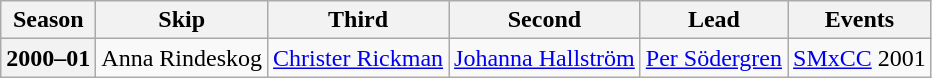<table class="wikitable">
<tr>
<th scope="col">Season</th>
<th scope="col">Skip</th>
<th scope="col">Third</th>
<th scope="col">Second</th>
<th scope="col">Lead</th>
<th scope="col">Events</th>
</tr>
<tr>
<th scope="row">2000–01</th>
<td>Anna Rindeskog</td>
<td><a href='#'>Christer Rickman</a></td>
<td><a href='#'>Johanna Hallström</a></td>
<td><a href='#'>Per Södergren</a></td>
<td><a href='#'>SMxCC</a> 2001 </td>
</tr>
</table>
